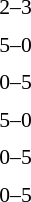<table style="font-size:90%">
<tr>
<td colspan=3></td>
</tr>
<tr>
<td align=right></td>
<td align=center>2–3</td>
<td><strong></strong></td>
</tr>
<tr>
<td colspan=3></td>
</tr>
<tr>
<td width=150 align=right><strong></strong></td>
<td width=100 align=center>5–0</td>
<td></td>
</tr>
<tr>
<td colspan=3></td>
</tr>
<tr>
<td align=right></td>
<td align=center>0–5</td>
<td><strong></strong></td>
</tr>
<tr>
<td colspan=3></td>
</tr>
<tr>
<td align=right><strong></strong></td>
<td align=center>5–0</td>
<td></td>
</tr>
<tr>
<td colspan=3></td>
</tr>
<tr>
<td align=right></td>
<td align=center>0–5</td>
<td><strong></strong></td>
</tr>
<tr>
<td colspan=3></td>
</tr>
<tr>
<td align=right></td>
<td align=center>0–5</td>
<td><strong></strong></td>
</tr>
</table>
